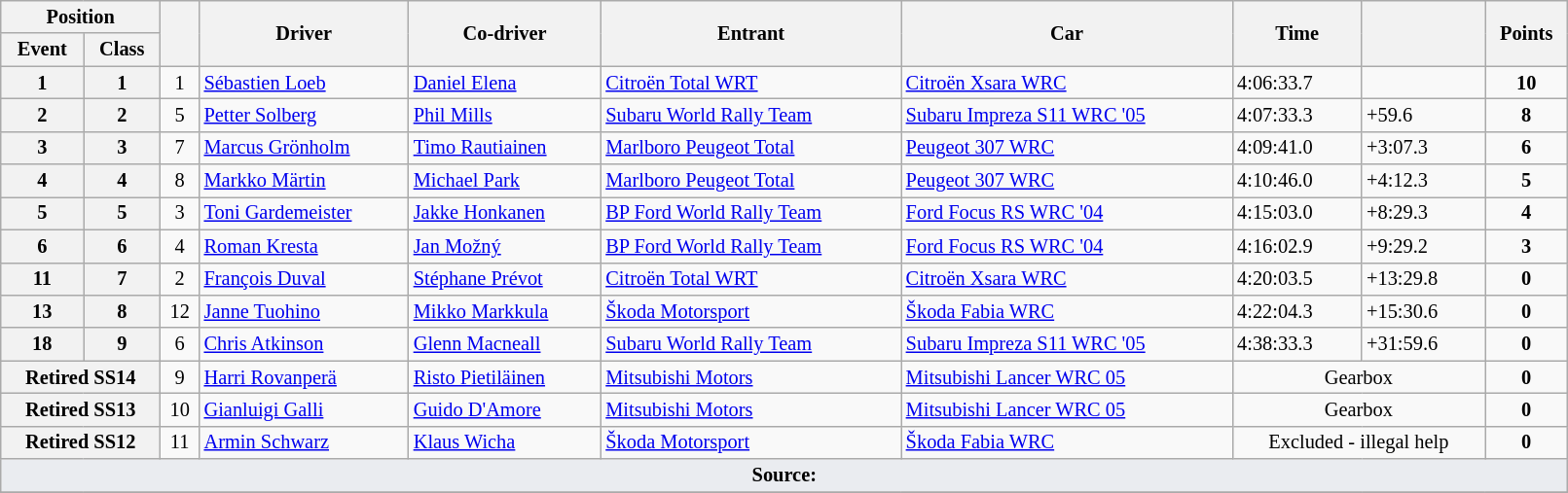<table class="wikitable" width=85% style="font-size: 85%;">
<tr>
<th colspan="2">Position</th>
<th rowspan="2"></th>
<th rowspan="2">Driver</th>
<th rowspan="2">Co-driver</th>
<th rowspan="2">Entrant</th>
<th rowspan="2">Car</th>
<th rowspan="2">Time</th>
<th rowspan="2"></th>
<th rowspan="2">Points</th>
</tr>
<tr>
<th>Event</th>
<th>Class</th>
</tr>
<tr>
<th>1</th>
<th>1</th>
<td align="center">1</td>
<td> <a href='#'>Sébastien Loeb</a></td>
<td> <a href='#'>Daniel Elena</a></td>
<td> <a href='#'>Citroën Total WRT</a></td>
<td><a href='#'>Citroën Xsara WRC</a></td>
<td>4:06:33.7</td>
<td></td>
<td align="center"><strong>10</strong></td>
</tr>
<tr>
<th>2</th>
<th>2</th>
<td align="center">5</td>
<td> <a href='#'>Petter Solberg</a></td>
<td> <a href='#'>Phil Mills</a></td>
<td> <a href='#'>Subaru World Rally Team</a></td>
<td><a href='#'>Subaru Impreza S11 WRC '05</a></td>
<td>4:07:33.3</td>
<td>+59.6</td>
<td align="center"><strong>8</strong></td>
</tr>
<tr>
<th>3</th>
<th>3</th>
<td align="center">7</td>
<td> <a href='#'>Marcus Grönholm</a></td>
<td> <a href='#'>Timo Rautiainen</a></td>
<td> <a href='#'>Marlboro Peugeot Total</a></td>
<td><a href='#'>Peugeot 307 WRC</a></td>
<td>4:09:41.0</td>
<td>+3:07.3</td>
<td align="center"><strong>6</strong></td>
</tr>
<tr>
<th>4</th>
<th>4</th>
<td align="center">8</td>
<td> <a href='#'>Markko Märtin</a></td>
<td> <a href='#'>Michael Park</a></td>
<td> <a href='#'>Marlboro Peugeot Total</a></td>
<td><a href='#'>Peugeot 307 WRC</a></td>
<td>4:10:46.0</td>
<td>+4:12.3</td>
<td align="center"><strong>5</strong></td>
</tr>
<tr>
<th>5</th>
<th>5</th>
<td align="center">3</td>
<td> <a href='#'>Toni Gardemeister</a></td>
<td> <a href='#'>Jakke Honkanen</a></td>
<td> <a href='#'>BP Ford World Rally Team</a></td>
<td><a href='#'>Ford Focus RS WRC '04</a></td>
<td>4:15:03.0</td>
<td>+8:29.3</td>
<td align="center"><strong>4</strong></td>
</tr>
<tr>
<th>6</th>
<th>6</th>
<td align="center">4</td>
<td> <a href='#'>Roman Kresta</a></td>
<td> <a href='#'>Jan Možný</a></td>
<td> <a href='#'>BP Ford World Rally Team</a></td>
<td><a href='#'>Ford Focus RS WRC '04</a></td>
<td>4:16:02.9</td>
<td>+9:29.2</td>
<td align="center"><strong>3</strong></td>
</tr>
<tr>
<th>11</th>
<th>7</th>
<td align="center">2</td>
<td> <a href='#'>François Duval</a></td>
<td> <a href='#'>Stéphane Prévot</a></td>
<td> <a href='#'>Citroën Total WRT</a></td>
<td><a href='#'>Citroën Xsara WRC</a></td>
<td>4:20:03.5</td>
<td>+13:29.8</td>
<td align="center"><strong>0</strong></td>
</tr>
<tr>
<th>13</th>
<th>8</th>
<td align="center">12</td>
<td> <a href='#'>Janne Tuohino</a></td>
<td> <a href='#'>Mikko Markkula</a></td>
<td> <a href='#'>Škoda Motorsport</a></td>
<td><a href='#'>Škoda Fabia WRC</a></td>
<td>4:22:04.3</td>
<td>+15:30.6</td>
<td align="center"><strong>0</strong></td>
</tr>
<tr>
<th>18</th>
<th>9</th>
<td align="center">6</td>
<td> <a href='#'>Chris Atkinson</a></td>
<td> <a href='#'>Glenn Macneall</a></td>
<td> <a href='#'>Subaru World Rally Team</a></td>
<td><a href='#'>Subaru Impreza S11 WRC '05</a></td>
<td>4:38:33.3</td>
<td>+31:59.6</td>
<td align="center"><strong>0</strong></td>
</tr>
<tr>
<th colspan="2">Retired SS14</th>
<td align="center">9</td>
<td> <a href='#'>Harri Rovanperä</a></td>
<td> <a href='#'>Risto Pietiläinen</a></td>
<td> <a href='#'>Mitsubishi Motors</a></td>
<td><a href='#'>Mitsubishi Lancer WRC 05</a></td>
<td align="center" colspan="2">Gearbox</td>
<td align="center"><strong>0</strong></td>
</tr>
<tr>
<th colspan="2">Retired SS13</th>
<td align="center">10</td>
<td> <a href='#'>Gianluigi Galli</a></td>
<td> <a href='#'>Guido D'Amore</a></td>
<td> <a href='#'>Mitsubishi Motors</a></td>
<td><a href='#'>Mitsubishi Lancer WRC 05</a></td>
<td align="center" colspan="2">Gearbox</td>
<td align="center"><strong>0</strong></td>
</tr>
<tr>
<th colspan="2">Retired SS12</th>
<td align="center">11</td>
<td> <a href='#'>Armin Schwarz</a></td>
<td> <a href='#'>Klaus Wicha</a></td>
<td> <a href='#'>Škoda Motorsport</a></td>
<td><a href='#'>Škoda Fabia WRC</a></td>
<td align="center" colspan="2">Excluded - illegal help</td>
<td align="center"><strong>0</strong></td>
</tr>
<tr>
<td style="background-color:#EAECF0; text-align:center" colspan="10"><strong>Source:</strong></td>
</tr>
<tr>
</tr>
</table>
